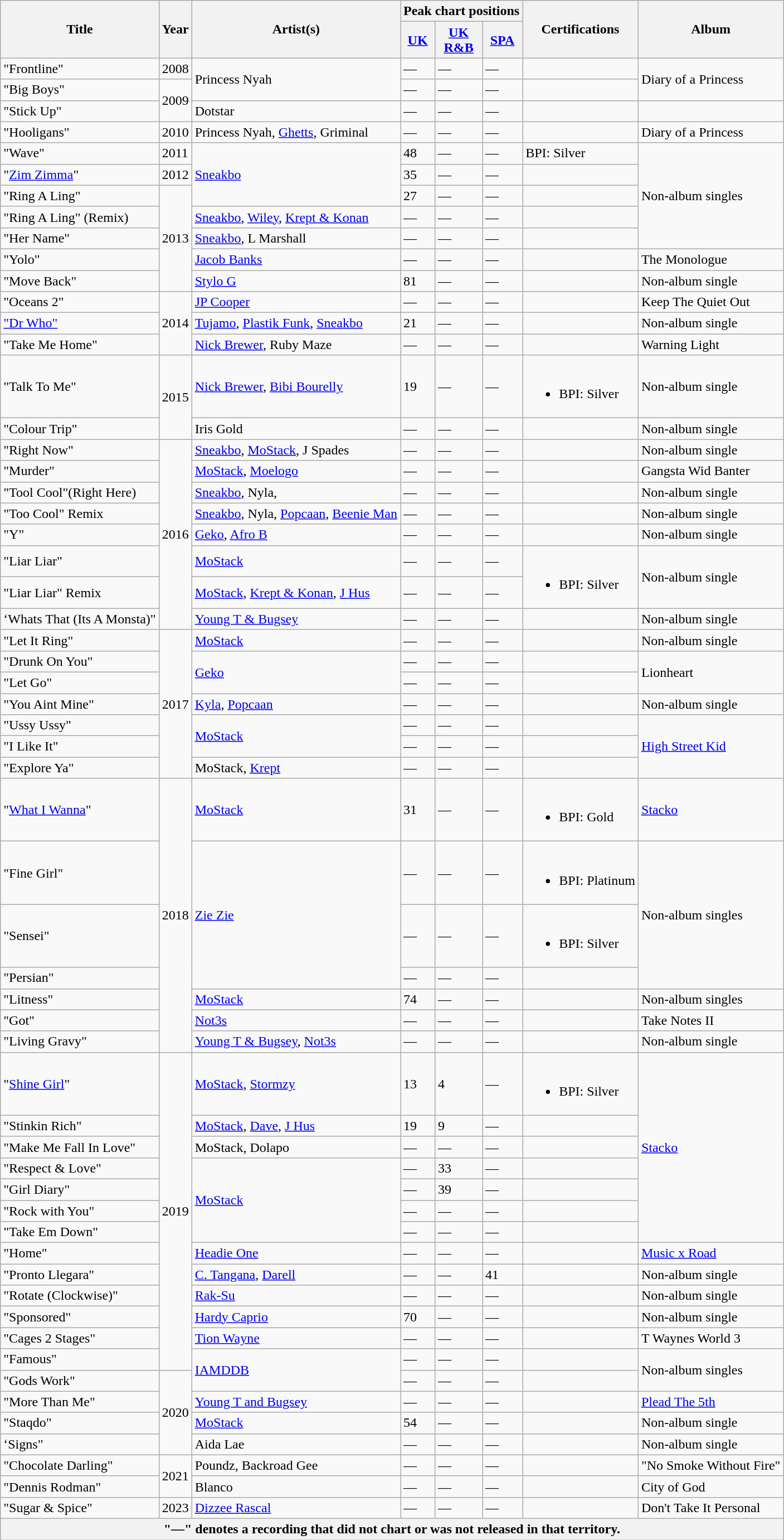<table class="wikitable">
<tr>
<th rowspan="2">Title</th>
<th rowspan="2">Year</th>
<th rowspan="2">Artist(s)</th>
<th colspan="3"><strong>Peak chart positions</strong></th>
<th rowspan="2">Certifications</th>
<th rowspan="2">Album</th>
</tr>
<tr>
<th><a href='#'>UK</a><br></th>
<th><a href='#'>UK</a><br><a href='#'>R&B</a></th>
<th><a href='#'>SPA</a></th>
</tr>
<tr>
<td>"Frontline"</td>
<td>2008</td>
<td rowspan="2">Princess Nyah</td>
<td>—</td>
<td>—</td>
<td>—</td>
<td></td>
<td rowspan="2">Diary of a Princess</td>
</tr>
<tr>
<td>"Big Boys"</td>
<td rowspan="2">2009</td>
<td>—</td>
<td>—</td>
<td>—</td>
<td></td>
</tr>
<tr>
<td>"Stick Up"</td>
<td>Dotstar</td>
<td>—</td>
<td>—</td>
<td>—</td>
<td></td>
<td></td>
</tr>
<tr>
<td>"Hooligans"</td>
<td>2010</td>
<td>Princess Nyah, <a href='#'>Ghetts</a>, Griminal</td>
<td>—</td>
<td>—</td>
<td>—</td>
<td></td>
<td>Diary of a Princess</td>
</tr>
<tr>
<td>"Wave"</td>
<td>2011</td>
<td rowspan="3"><a href='#'>Sneakbo</a></td>
<td>48</td>
<td>—</td>
<td>—</td>
<td>BPI: Silver</td>
<td rowspan="5">Non-album singles</td>
</tr>
<tr>
<td>"<a href='#'>Zim Zimma</a>"</td>
<td>2012</td>
<td>35</td>
<td>—</td>
<td>—</td>
<td></td>
</tr>
<tr>
<td>"Ring A Ling"</td>
<td rowspan="5">2013</td>
<td>27</td>
<td>—</td>
<td>—</td>
<td></td>
</tr>
<tr>
<td>"Ring A Ling" (Remix)</td>
<td><a href='#'>Sneakbo</a>, <a href='#'>Wiley</a>, <a href='#'>Krept & Konan</a></td>
<td>—</td>
<td>—</td>
<td>—</td>
<td></td>
</tr>
<tr>
<td>"Her Name"</td>
<td><a href='#'>Sneakbo</a>, L Marshall</td>
<td>—</td>
<td>—</td>
<td>—</td>
<td></td>
</tr>
<tr>
<td>"Yolo"</td>
<td><a href='#'>Jacob Banks</a></td>
<td>—</td>
<td>—</td>
<td>—</td>
<td></td>
<td>The Monologue</td>
</tr>
<tr>
<td>"Move Back"</td>
<td><a href='#'>Stylo G</a></td>
<td>81</td>
<td>—</td>
<td>—</td>
<td></td>
<td>Non-album single</td>
</tr>
<tr>
<td>"Oceans 2"</td>
<td rowspan="3">2014</td>
<td><a href='#'>JP Cooper</a></td>
<td>—</td>
<td>—</td>
<td>—</td>
<td></td>
<td>Keep The Quiet Out</td>
</tr>
<tr>
<td><a href='#'>"Dr Who"</a></td>
<td><a href='#'>Tujamo</a>, <a href='#'>Plastik Funk</a>, <a href='#'>Sneakbo</a></td>
<td>21</td>
<td>—</td>
<td>—</td>
<td></td>
<td>Non-album single</td>
</tr>
<tr>
<td>"Take Me Home"</td>
<td><a href='#'>Nick Brewer</a>, Ruby Maze</td>
<td>—</td>
<td>—</td>
<td>—</td>
<td></td>
<td>Warning Light</td>
</tr>
<tr>
<td>"Talk To Me"</td>
<td rowspan="2">2015</td>
<td><a href='#'>Nick Brewer</a>, <a href='#'>Bibi Bourelly</a></td>
<td>19</td>
<td>—</td>
<td>—</td>
<td><br><ul><li>BPI: Silver</li></ul></td>
<td>Non-album single</td>
</tr>
<tr>
<td>"Colour Trip"</td>
<td>Iris Gold</td>
<td>—</td>
<td>—</td>
<td>—</td>
<td></td>
<td>Non-album single</td>
</tr>
<tr>
<td>"Right Now"</td>
<td rowspan="8">2016</td>
<td><a href='#'>Sneakbo</a>, <a href='#'>MoStack</a>, J Spades</td>
<td>—</td>
<td>—</td>
<td>—</td>
<td></td>
<td>Non-album single</td>
</tr>
<tr>
<td>"Murder"</td>
<td><a href='#'>MoStack</a>, <a href='#'>Moelogo</a></td>
<td>—</td>
<td>—</td>
<td>—</td>
<td></td>
<td>Gangsta Wid Banter</td>
</tr>
<tr>
<td>"Tool Cool"(Right Here)</td>
<td><a href='#'>Sneakbo</a>, Nyla,</td>
<td>—</td>
<td>—</td>
<td>—</td>
<td></td>
<td>Non-album single</td>
</tr>
<tr>
<td>"Too Cool" Remix</td>
<td><a href='#'>Sneakbo</a>, Nyla, <a href='#'>Popcaan</a>, <a href='#'>Beenie Man</a></td>
<td>—</td>
<td>—</td>
<td>—</td>
<td></td>
<td>Non-album single</td>
</tr>
<tr>
<td>"Y"</td>
<td><a href='#'>Geko</a>, <a href='#'>Afro B</a></td>
<td>—</td>
<td>—</td>
<td>—</td>
<td></td>
<td>Non-album single</td>
</tr>
<tr>
<td>"Liar Liar"</td>
<td><a href='#'>MoStack</a></td>
<td>—</td>
<td>—</td>
<td>—</td>
<td rowspan="2"><br><ul><li>BPI: Silver</li></ul></td>
<td rowspan="2">Non-album single</td>
</tr>
<tr>
<td>"Liar Liar" Remix</td>
<td><a href='#'>MoStack</a>, <a href='#'>Krept & Konan</a>, <a href='#'>J Hus</a></td>
<td>—</td>
<td>—</td>
<td>—</td>
</tr>
<tr>
<td>‘Whats That (Its A Monsta)"</td>
<td><a href='#'>Young T & Bugsey</a></td>
<td>—</td>
<td>—</td>
<td>—</td>
<td></td>
<td>Non-album single</td>
</tr>
<tr>
<td>"Let It Ring"</td>
<td rowspan="7">2017</td>
<td><a href='#'>MoStack</a></td>
<td>—</td>
<td>—</td>
<td>—</td>
<td></td>
<td>Non-album single</td>
</tr>
<tr>
<td>"Drunk On You"</td>
<td rowspan="2"><a href='#'>Geko</a></td>
<td>—</td>
<td>—</td>
<td>—</td>
<td></td>
<td rowspan="2">Lionheart</td>
</tr>
<tr>
<td>"Let Go"</td>
<td>—</td>
<td>—</td>
<td>—</td>
<td></td>
</tr>
<tr>
<td>"You Aint Mine"</td>
<td><a href='#'>Kyla</a>, <a href='#'>Popcaan</a></td>
<td>—</td>
<td>—</td>
<td>—</td>
<td></td>
<td>Non-album single</td>
</tr>
<tr>
<td>"Ussy Ussy"</td>
<td rowspan="2"><a href='#'>MoStack</a></td>
<td>—</td>
<td>—</td>
<td>—</td>
<td></td>
<td rowspan="3"><a href='#'>High Street Kid</a></td>
</tr>
<tr>
<td>"I Like It"</td>
<td>—</td>
<td>—</td>
<td>—</td>
<td></td>
</tr>
<tr>
<td>"Explore Ya"</td>
<td>MoStack, <a href='#'>Krept</a></td>
<td>—</td>
<td>—</td>
<td>—</td>
<td></td>
</tr>
<tr>
<td>"<a href='#'>What I Wanna</a>"</td>
<td rowspan="7">2018</td>
<td><a href='#'>MoStack</a></td>
<td>31</td>
<td>—</td>
<td>—</td>
<td><br><ul><li>BPI: Gold</li></ul></td>
<td><a href='#'>Stacko</a></td>
</tr>
<tr>
<td>"Fine Girl"</td>
<td rowspan="3"><a href='#'>Zie Zie</a></td>
<td>—</td>
<td>—</td>
<td>—</td>
<td><br><ul><li>BPI: Platinum</li></ul></td>
<td rowspan="3">Non-album singles</td>
</tr>
<tr>
<td>"Sensei"</td>
<td>—</td>
<td>—</td>
<td>—</td>
<td><br><ul><li>BPI: Silver</li></ul></td>
</tr>
<tr>
<td>"Persian"</td>
<td>—</td>
<td>—</td>
<td>—</td>
<td></td>
</tr>
<tr>
<td>"Litness"</td>
<td><a href='#'>MoStack</a></td>
<td>74</td>
<td>—</td>
<td>—</td>
<td></td>
<td>Non-album singles</td>
</tr>
<tr>
<td>"Got"</td>
<td><a href='#'>Not3s</a></td>
<td>—</td>
<td>—</td>
<td>—</td>
<td></td>
<td>Take Notes II</td>
</tr>
<tr>
<td>"Living Gravy"</td>
<td><a href='#'>Young T & Bugsey</a>, <a href='#'>Not3s</a></td>
<td>—</td>
<td>—</td>
<td>—</td>
<td></td>
<td>Non-album single</td>
</tr>
<tr>
<td>"<a href='#'>Shine Girl</a>"</td>
<td rowspan="13">2019</td>
<td><a href='#'>MoStack</a>, <a href='#'>Stormzy</a></td>
<td>13</td>
<td>4</td>
<td>—</td>
<td><br><ul><li>BPI: Silver</li></ul></td>
<td rowspan="7"><a href='#'>Stacko</a></td>
</tr>
<tr>
<td>"Stinkin Rich"</td>
<td><a href='#'>MoStack</a>, <a href='#'>Dave</a>, <a href='#'>J Hus</a></td>
<td>19</td>
<td>9</td>
<td>—</td>
<td></td>
</tr>
<tr>
<td>"Make Me Fall In Love"</td>
<td>MoStack, Dolapo</td>
<td>—</td>
<td>—</td>
<td>—</td>
<td></td>
</tr>
<tr>
<td>"Respect & Love"</td>
<td rowspan="4"><a href='#'>MoStack</a></td>
<td>—</td>
<td>33</td>
<td>—</td>
<td></td>
</tr>
<tr>
<td>"Girl Diary"</td>
<td>—</td>
<td>39</td>
<td>—</td>
<td></td>
</tr>
<tr>
<td>"Rock with You"</td>
<td>—</td>
<td>—</td>
<td>—</td>
<td></td>
</tr>
<tr>
<td>"Take Em Down"</td>
<td>—</td>
<td>—</td>
<td>—</td>
<td></td>
</tr>
<tr>
<td>"Home"</td>
<td><a href='#'>Headie One</a></td>
<td>—</td>
<td>—</td>
<td>—</td>
<td></td>
<td><a href='#'>Music x Road</a></td>
</tr>
<tr>
<td>"Pronto Llegara"</td>
<td><a href='#'>C. Tangana</a>, <a href='#'>Darell</a></td>
<td>—</td>
<td>—</td>
<td>41</td>
<td></td>
<td>Non-album single</td>
</tr>
<tr>
<td>"Rotate (Clockwise)"</td>
<td><a href='#'>Rak-Su</a></td>
<td>—</td>
<td>—</td>
<td>—</td>
<td></td>
<td>Non-album single</td>
</tr>
<tr>
<td>"Sponsored"</td>
<td><a href='#'>Hardy Caprio</a></td>
<td>70</td>
<td>—</td>
<td>—</td>
<td></td>
<td>Non-album single</td>
</tr>
<tr>
<td>"Cages 2 Stages"</td>
<td><a href='#'>Tion Wayne</a></td>
<td>—</td>
<td>—</td>
<td>—</td>
<td></td>
<td>T Waynes World 3</td>
</tr>
<tr>
<td>"Famous"</td>
<td rowspan="2"><a href='#'>IAMDDB</a></td>
<td>—</td>
<td>—</td>
<td>—</td>
<td></td>
<td rowspan="2">Non-album singles</td>
</tr>
<tr>
<td>"Gods Work"</td>
<td rowspan="4">2020</td>
<td>—</td>
<td>—</td>
<td>—</td>
<td></td>
</tr>
<tr>
<td>"More Than Me"</td>
<td><a href='#'>Young T and Bugsey</a></td>
<td>—</td>
<td>—</td>
<td>—</td>
<td></td>
<td><a href='#'>Plead The 5th</a></td>
</tr>
<tr>
<td>"Staqdo"</td>
<td><a href='#'>MoStack</a></td>
<td>54</td>
<td>—</td>
<td>—</td>
<td></td>
<td>Non-album single</td>
</tr>
<tr>
<td>‘Signs"</td>
<td>Aida Lae</td>
<td>—</td>
<td>—</td>
<td>—</td>
<td></td>
<td>Non-album single</td>
</tr>
<tr>
<td>"Chocolate Darling"</td>
<td rowspan="2">2021</td>
<td>Poundz, Backroad Gee</td>
<td>—</td>
<td>—</td>
<td>—</td>
<td></td>
<td>"No Smoke Without Fire"</td>
</tr>
<tr>
<td>"Dennis Rodman"</td>
<td>Blanco</td>
<td>—</td>
<td>—</td>
<td>—</td>
<td></td>
<td>City of God</td>
</tr>
<tr>
<td>"Sugar & Spice"</td>
<td>2023</td>
<td><a href='#'>Dizzee Rascal</a></td>
<td>—</td>
<td>—</td>
<td>—</td>
<td></td>
<td>Don't Take It Personal</td>
</tr>
<tr>
<th colspan="8"><strong>"—" denotes a recording that did not chart or was not released in that territory.</strong></th>
</tr>
</table>
